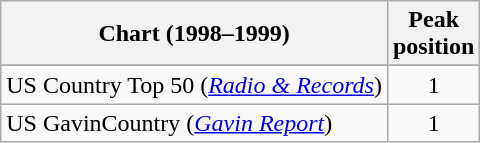<table class="wikitable sortable">
<tr>
<th align="left">Chart (1998–1999)</th>
<th align="center">Peak<br>position</th>
</tr>
<tr>
</tr>
<tr>
</tr>
<tr>
</tr>
<tr>
</tr>
<tr>
<td>US Country Top 50 (<em><a href='#'>Radio & Records</a></em>)</td>
<td align="center">1</td>
</tr>
<tr>
<td>US GavinCountry (<em><a href='#'>Gavin Report</a></em>)</td>
<td align="center">1</td>
</tr>
</table>
